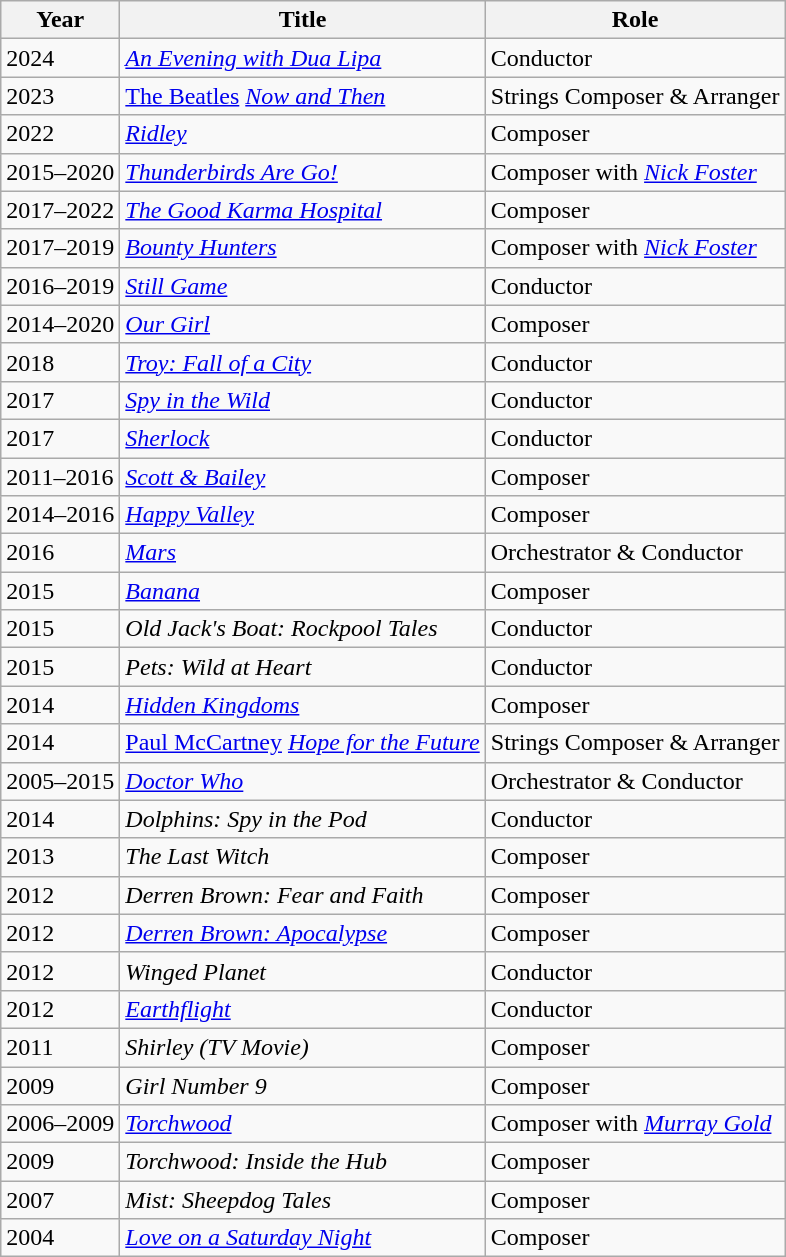<table class="wikitable sortable">
<tr>
<th>Year</th>
<th>Title</th>
<th>Role</th>
</tr>
<tr>
<td>2024</td>
<td><em><a href='#'>An Evening with Dua Lipa</a></em></td>
<td>Conductor</td>
</tr>
<tr>
<td>2023</td>
<td><a href='#'>The Beatles</a> <em><a href='#'>Now and Then</a></em></td>
<td>Strings Composer & Arranger</td>
</tr>
<tr>
<td>2022</td>
<td><em><a href='#'>Ridley</a></em></td>
<td>Composer</td>
</tr>
<tr>
<td>2015–2020</td>
<td><em><a href='#'>Thunderbirds Are Go!</a></em></td>
<td>Composer with <em><a href='#'>Nick Foster</a></em></td>
</tr>
<tr>
<td>2017–2022</td>
<td><em><a href='#'>The Good Karma Hospital</a></em></td>
<td>Composer</td>
</tr>
<tr>
<td>2017–2019</td>
<td><em><a href='#'>Bounty Hunters</a></em></td>
<td>Composer with <em><a href='#'>Nick Foster</a></em></td>
</tr>
<tr>
<td>2016–2019</td>
<td><em><a href='#'>Still Game</a></em></td>
<td>Conductor</td>
</tr>
<tr>
<td>2014–2020</td>
<td><em><a href='#'>Our Girl</a></em></td>
<td>Composer</td>
</tr>
<tr>
<td>2018</td>
<td><em><a href='#'>Troy: Fall of a City</a></em></td>
<td>Conductor</td>
</tr>
<tr>
<td>2017</td>
<td><em><a href='#'>Spy in the Wild</a></em></td>
<td>Conductor</td>
</tr>
<tr>
<td>2017</td>
<td><em><a href='#'>Sherlock</a></em></td>
<td>Conductor</td>
</tr>
<tr>
<td>2011–2016</td>
<td><em><a href='#'>Scott & Bailey</a></em></td>
<td>Composer</td>
</tr>
<tr>
<td>2014–2016</td>
<td><em><a href='#'>Happy Valley</a></em></td>
<td>Composer</td>
</tr>
<tr>
<td>2016</td>
<td><em><a href='#'>Mars</a></em></td>
<td>Orchestrator & Conductor</td>
</tr>
<tr>
<td>2015</td>
<td><em><a href='#'>Banana</a></em></td>
<td>Composer</td>
</tr>
<tr>
<td>2015</td>
<td><em>Old Jack's Boat: Rockpool Tales</em></td>
<td>Conductor</td>
</tr>
<tr>
<td>2015</td>
<td><em>Pets: Wild at Heart</em></td>
<td>Conductor</td>
</tr>
<tr>
<td>2014</td>
<td><em><a href='#'>Hidden Kingdoms</a></em></td>
<td>Composer</td>
</tr>
<tr>
<td>2014</td>
<td><a href='#'>Paul McCartney</a> <em><a href='#'>Hope for the Future</a></em></td>
<td>Strings Composer & Arranger</td>
</tr>
<tr>
<td>2005–2015</td>
<td><em><a href='#'>Doctor Who</a></em></td>
<td>Orchestrator & Conductor</td>
</tr>
<tr>
<td>2014</td>
<td><em>Dolphins: Spy in the Pod</em></td>
<td>Conductor</td>
</tr>
<tr>
<td>2013</td>
<td><em>The Last Witch</em></td>
<td>Composer</td>
</tr>
<tr>
<td>2012</td>
<td><em>Derren Brown: Fear and Faith</em></td>
<td>Composer</td>
</tr>
<tr>
<td>2012</td>
<td><em><a href='#'>Derren Brown: Apocalypse</a></em></td>
<td>Composer</td>
</tr>
<tr>
<td>2012</td>
<td><em>Winged Planet</em></td>
<td>Conductor</td>
</tr>
<tr>
<td>2012</td>
<td><em><a href='#'>Earthflight</a></em></td>
<td>Conductor</td>
</tr>
<tr>
<td>2011</td>
<td><em>Shirley (TV Movie)</em></td>
<td>Composer</td>
</tr>
<tr>
<td>2009</td>
<td><em>Girl Number 9</em></td>
<td>Composer</td>
</tr>
<tr>
<td>2006–2009</td>
<td><em><a href='#'>Torchwood</a></em></td>
<td>Composer with <em><a href='#'>Murray Gold</a></em></td>
</tr>
<tr>
<td>2009</td>
<td><em>Torchwood: Inside the Hub</em></td>
<td>Composer</td>
</tr>
<tr>
<td>2007</td>
<td><em>Mist: Sheepdog Tales</em></td>
<td>Composer</td>
</tr>
<tr>
<td>2004</td>
<td><em><a href='#'>Love on a Saturday Night</a></em></td>
<td>Composer</td>
</tr>
</table>
